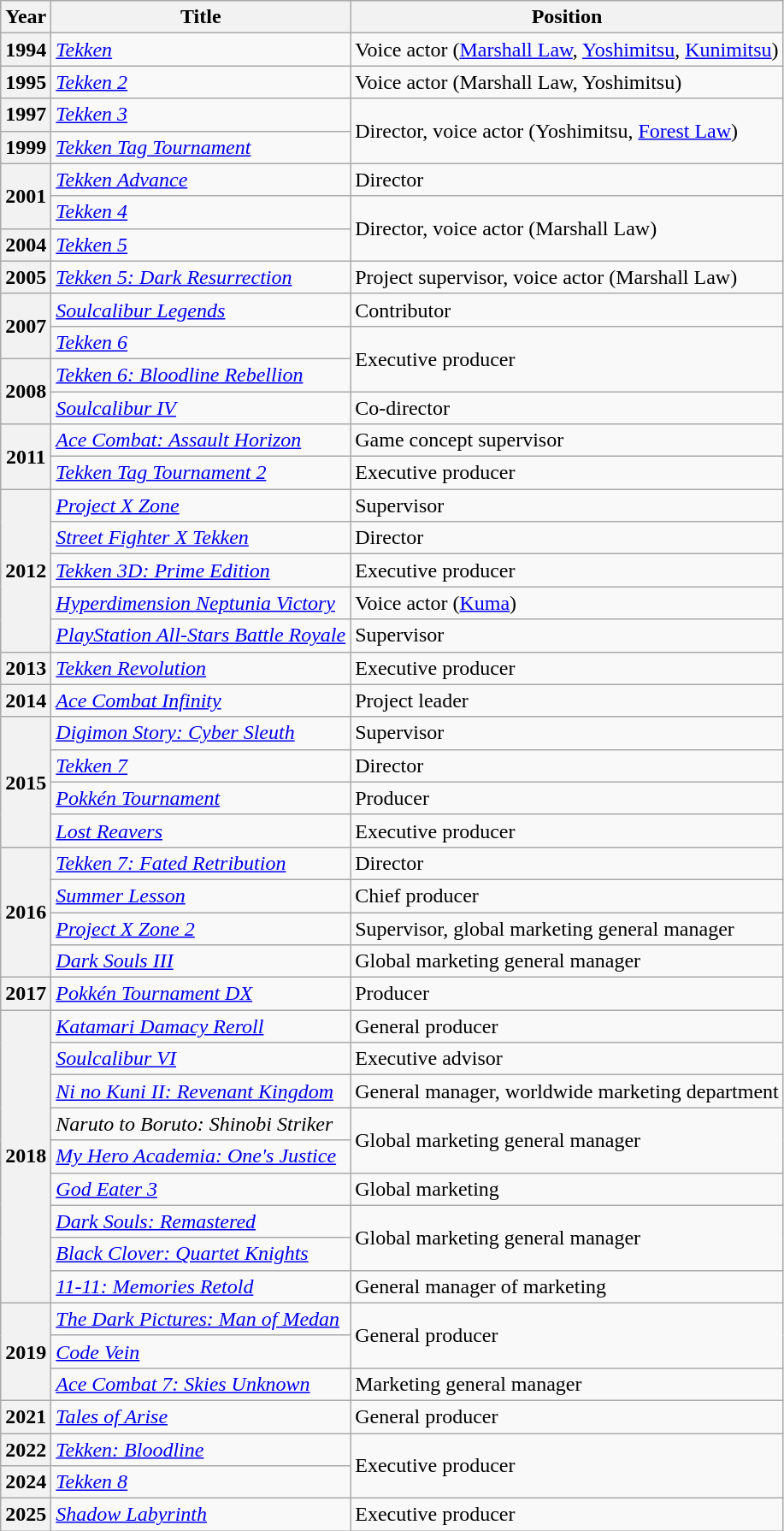<table class="wikitable sortable">
<tr>
<th>Year</th>
<th>Title</th>
<th>Position</th>
</tr>
<tr>
<th>1994</th>
<td><em><a href='#'>Tekken</a></em></td>
<td>Voice actor (<a href='#'>Marshall Law</a>, <a href='#'>Yoshimitsu</a>, <a href='#'>Kunimitsu</a>)</td>
</tr>
<tr>
<th>1995</th>
<td><em><a href='#'>Tekken 2</a></em></td>
<td>Voice actor (Marshall Law, Yoshimitsu)</td>
</tr>
<tr>
<th>1997</th>
<td><em><a href='#'>Tekken 3</a></em></td>
<td rowspan="2">Director, voice actor (Yoshimitsu, <a href='#'>Forest Law</a>)</td>
</tr>
<tr>
<th>1999</th>
<td><em><a href='#'>Tekken Tag Tournament</a></em></td>
</tr>
<tr>
<th rowspan="2">2001</th>
<td><em><a href='#'>Tekken Advance</a></em></td>
<td>Director</td>
</tr>
<tr>
<td><em><a href='#'>Tekken 4</a></em></td>
<td rowspan="2">Director, voice actor (Marshall Law)</td>
</tr>
<tr>
<th>2004</th>
<td><em><a href='#'>Tekken 5</a></em></td>
</tr>
<tr>
<th>2005</th>
<td><em><a href='#'>Tekken 5: Dark Resurrection</a></em></td>
<td>Project supervisor, voice actor (Marshall Law)</td>
</tr>
<tr>
<th rowspan="2">2007</th>
<td><em><a href='#'>Soulcalibur Legends</a></em></td>
<td>Contributor</td>
</tr>
<tr>
<td><em><a href='#'>Tekken 6</a></em></td>
<td rowspan="2">Executive producer</td>
</tr>
<tr>
<th rowspan="2">2008</th>
<td><em><a href='#'>Tekken 6: Bloodline Rebellion</a></em></td>
</tr>
<tr>
<td><em><a href='#'>Soulcalibur IV</a></em></td>
<td>Co-director</td>
</tr>
<tr>
<th rowspan="2">2011</th>
<td><em><a href='#'>Ace Combat: Assault Horizon</a></em></td>
<td>Game concept supervisor</td>
</tr>
<tr>
<td><em><a href='#'>Tekken Tag Tournament 2</a></em></td>
<td>Executive producer</td>
</tr>
<tr>
<th rowspan="5">2012</th>
<td><em><a href='#'>Project X Zone</a></em></td>
<td>Supervisor</td>
</tr>
<tr>
<td><em><a href='#'>Street Fighter X Tekken</a></em></td>
<td>Director</td>
</tr>
<tr>
<td><em><a href='#'>Tekken 3D: Prime Edition</a></em></td>
<td>Executive producer</td>
</tr>
<tr>
<td><em><a href='#'>Hyperdimension Neptunia Victory</a></em></td>
<td>Voice actor (<a href='#'>Kuma</a>)</td>
</tr>
<tr>
<td><em><a href='#'>PlayStation All-Stars Battle Royale</a></em></td>
<td>Supervisor</td>
</tr>
<tr>
<th>2013</th>
<td><em><a href='#'>Tekken Revolution</a></em></td>
<td>Executive producer</td>
</tr>
<tr>
<th>2014</th>
<td><em><a href='#'>Ace Combat Infinity</a></em></td>
<td>Project leader</td>
</tr>
<tr>
<th rowspan="4">2015</th>
<td><em><a href='#'>Digimon Story: Cyber Sleuth</a></em></td>
<td>Supervisor</td>
</tr>
<tr>
<td><em><a href='#'>Tekken 7</a></em></td>
<td>Director</td>
</tr>
<tr>
<td><em><a href='#'>Pokkén Tournament</a></em></td>
<td>Producer</td>
</tr>
<tr>
<td><em><a href='#'>Lost Reavers</a></em></td>
<td>Executive producer</td>
</tr>
<tr>
<th rowspan="4">2016</th>
<td><em><a href='#'>Tekken 7: Fated Retribution</a></em></td>
<td>Director</td>
</tr>
<tr>
<td><em><a href='#'>Summer Lesson</a></em></td>
<td>Chief producer</td>
</tr>
<tr>
<td><em><a href='#'>Project X Zone 2</a></em></td>
<td>Supervisor, global marketing general manager</td>
</tr>
<tr>
<td><em><a href='#'>Dark Souls III</a></em></td>
<td>Global marketing general manager</td>
</tr>
<tr>
<th>2017</th>
<td><em><a href='#'>Pokkén Tournament DX</a></em></td>
<td>Producer</td>
</tr>
<tr>
<th rowspan="9">2018</th>
<td><em><a href='#'>Katamari Damacy Reroll</a></em></td>
<td>General producer</td>
</tr>
<tr>
<td><em><a href='#'>Soulcalibur VI</a></em></td>
<td>Executive advisor</td>
</tr>
<tr>
<td><em><a href='#'>Ni no Kuni II: Revenant Kingdom</a></em></td>
<td>General manager, worldwide marketing department</td>
</tr>
<tr>
<td><em>Naruto to Boruto: Shinobi Striker</em></td>
<td rowspan="2">Global marketing general manager</td>
</tr>
<tr>
<td><em><a href='#'>My Hero Academia: One's Justice</a></em></td>
</tr>
<tr>
<td><em><a href='#'>God Eater 3</a></em></td>
<td>Global marketing</td>
</tr>
<tr>
<td><em><a href='#'>Dark Souls: Remastered</a></em></td>
<td rowspan="2">Global marketing general manager</td>
</tr>
<tr>
<td><em><a href='#'>Black Clover: Quartet Knights</a></em></td>
</tr>
<tr>
<td><em><a href='#'>11-11: Memories Retold</a></em></td>
<td>General manager of marketing</td>
</tr>
<tr>
<th rowspan="3">2019</th>
<td><em><a href='#'>The Dark Pictures: Man of Medan</a></em></td>
<td rowspan="2">General producer</td>
</tr>
<tr>
<td><em><a href='#'>Code Vein</a></em></td>
</tr>
<tr>
<td><em><a href='#'>Ace Combat 7: Skies Unknown</a></em></td>
<td>Marketing general manager</td>
</tr>
<tr>
<th>2021</th>
<td><em><a href='#'>Tales of Arise</a></em></td>
<td>General producer</td>
</tr>
<tr>
<th>2022</th>
<td><em><a href='#'>Tekken: Bloodline</a></em></td>
<td rowspan="2">Executive producer</td>
</tr>
<tr>
<th>2024</th>
<td><em><a href='#'>Tekken 8</a></em></td>
</tr>
<tr>
<th>2025</th>
<td><em><a href='#'>Shadow Labyrinth</a></em></td>
<td rowspan="2">Executive producer</td>
</tr>
</table>
